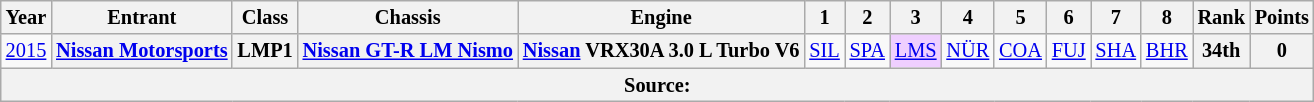<table class="wikitable" style="text-align:center; font-size:85%">
<tr>
<th>Year</th>
<th>Entrant</th>
<th>Class</th>
<th>Chassis</th>
<th>Engine</th>
<th>1</th>
<th>2</th>
<th>3</th>
<th>4</th>
<th>5</th>
<th>6</th>
<th>7</th>
<th>8</th>
<th>Rank</th>
<th>Points</th>
</tr>
<tr>
<td><a href='#'>2015</a></td>
<th nowrap><a href='#'>Nissan Motorsports</a></th>
<th>LMP1</th>
<th nowrap><a href='#'>Nissan GT-R LM Nismo</a></th>
<th nowrap><a href='#'>Nissan</a> VRX30A 3.0 L Turbo V6</th>
<td><a href='#'>SIL</a></td>
<td><a href='#'>SPA</a></td>
<td style="background:#EFCFFF;"><a href='#'>LMS</a><br></td>
<td><a href='#'>NÜR</a></td>
<td><a href='#'>COA</a></td>
<td><a href='#'>FUJ</a></td>
<td><a href='#'>SHA</a></td>
<td><a href='#'>BHR</a></td>
<th>34th</th>
<th>0</th>
</tr>
<tr>
<th colspan="15">Source:</th>
</tr>
</table>
